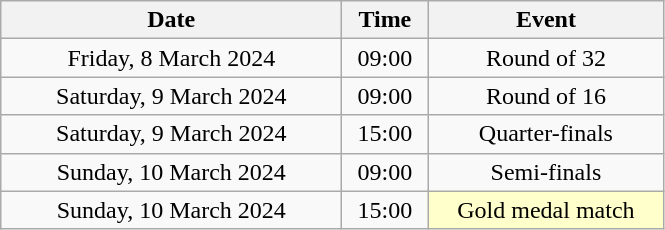<table class = "wikitable" style="text-align:center;">
<tr>
<th width=220>Date</th>
<th width=50>Time</th>
<th width=150>Event</th>
</tr>
<tr>
<td>Friday, 8 March 2024</td>
<td>09:00</td>
<td>Round of 32</td>
</tr>
<tr>
<td>Saturday, 9 March 2024</td>
<td>09:00</td>
<td>Round of 16</td>
</tr>
<tr>
<td>Saturday, 9 March 2024</td>
<td>15:00</td>
<td>Quarter-finals</td>
</tr>
<tr>
<td>Sunday, 10 March 2024</td>
<td>09:00</td>
<td>Semi-finals</td>
</tr>
<tr>
<td>Sunday, 10 March 2024</td>
<td>15:00</td>
<td bgcolor="ffffcc">Gold medal match</td>
</tr>
</table>
